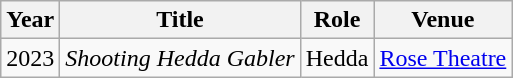<table class="wikitable sortable">
<tr>
<th>Year</th>
<th>Title</th>
<th>Role</th>
<th>Venue</th>
</tr>
<tr>
<td>2023</td>
<td><em>Shooting Hedda Gabler</em></td>
<td>Hedda</td>
<td><a href='#'>Rose Theatre</a></td>
</tr>
</table>
